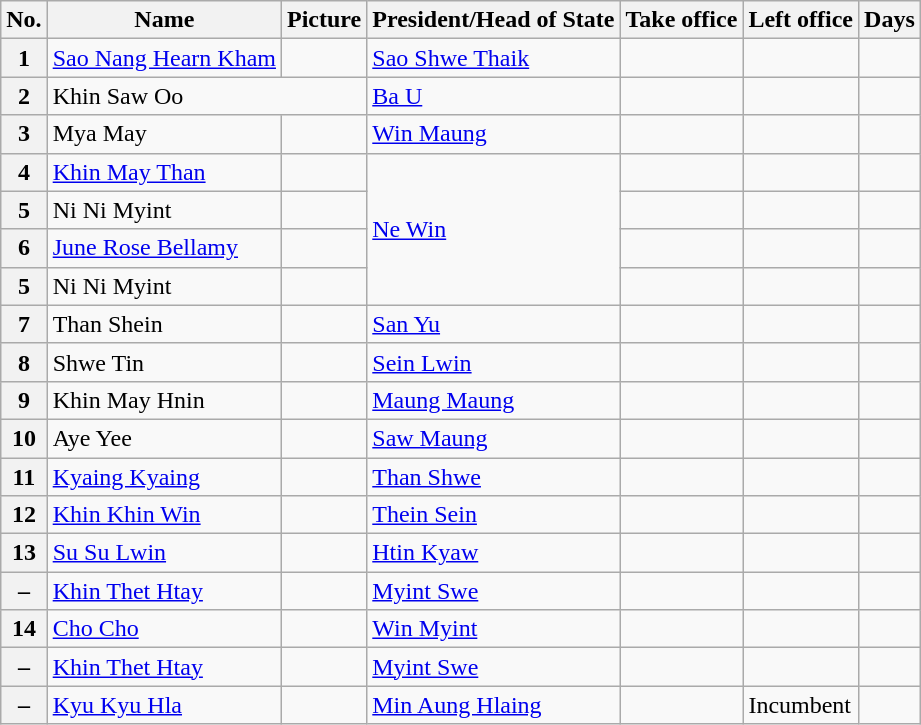<table class="wikitable">
<tr>
<th>No.</th>
<th>Name</th>
<th>Picture</th>
<th>President/Head of State</th>
<th>Take office</th>
<th>Left office</th>
<th>Days</th>
</tr>
<tr>
<th>1</th>
<td><a href='#'>Sao Nang Hearn Kham</a></td>
<td></td>
<td><a href='#'>Sao Shwe Thaik</a></td>
<td></td>
<td></td>
<td></td>
</tr>
<tr>
<th>2</th>
<td colspan=2>Khin Saw Oo </td>
<td><a href='#'>Ba U</a></td>
<td></td>
<td></td>
<td></td>
</tr>
<tr>
<th>3</th>
<td>Mya May</td>
<td></td>
<td><a href='#'>Win Maung</a></td>
<td></td>
<td></td>
<td></td>
</tr>
<tr>
<th>4</th>
<td><a href='#'>Khin May Than</a></td>
<td></td>
<td rowspan="4"><a href='#'>Ne Win</a></td>
<td></td>
<td></td>
<td></td>
</tr>
<tr>
<th>5</th>
<td>Ni Ni Myint</td>
<td></td>
<td></td>
<td></td>
<td></td>
</tr>
<tr>
<th>6</th>
<td><a href='#'>June Rose Bellamy</a></td>
<td></td>
<td></td>
<td></td>
<td></td>
</tr>
<tr>
<th>5</th>
<td>Ni Ni Myint</td>
<td></td>
<td></td>
<td></td>
<td></td>
</tr>
<tr>
<th>7</th>
<td>Than Shein</td>
<td></td>
<td><a href='#'>San Yu</a></td>
<td></td>
<td></td>
<td></td>
</tr>
<tr>
<th>8</th>
<td>Shwe Tin</td>
<td></td>
<td><a href='#'>Sein Lwin</a></td>
<td></td>
<td></td>
<td></td>
</tr>
<tr>
<th>9</th>
<td>Khin May Hnin</td>
<td></td>
<td><a href='#'>Maung Maung</a></td>
<td></td>
<td></td>
<td></td>
</tr>
<tr>
<th>10</th>
<td>Aye Yee</td>
<td></td>
<td><a href='#'>Saw Maung</a></td>
<td></td>
<td></td>
<td></td>
</tr>
<tr>
<th>11</th>
<td><a href='#'>Kyaing Kyaing</a></td>
<td></td>
<td><a href='#'>Than Shwe</a></td>
<td></td>
<td></td>
<td></td>
</tr>
<tr>
<th>12</th>
<td><a href='#'>Khin Khin Win</a></td>
<td></td>
<td><a href='#'>Thein Sein</a></td>
<td></td>
<td></td>
<td></td>
</tr>
<tr>
<th>13</th>
<td><a href='#'>Su Su Lwin</a></td>
<td></td>
<td><a href='#'>Htin Kyaw</a></td>
<td></td>
<td></td>
<td></td>
</tr>
<tr>
<th>–</th>
<td><a href='#'>Khin Thet Htay</a><br></td>
<td></td>
<td><a href='#'>Myint Swe</a></td>
<td></td>
<td></td>
<td></td>
</tr>
<tr>
<th>14</th>
<td><a href='#'>Cho Cho</a></td>
<td></td>
<td><a href='#'>Win Myint</a></td>
<td></td>
<td></td>
<td></td>
</tr>
<tr>
<th>–</th>
<td><a href='#'>Khin Thet Htay</a><br></td>
<td></td>
<td><a href='#'>Myint Swe</a></td>
<td></td>
<td></td>
<td></td>
</tr>
<tr>
<th>–</th>
<td><a href='#'>Kyu Kyu Hla</a><br></td>
<td></td>
<td><a href='#'>Min Aung Hlaing</a></td>
<td></td>
<td>Incumbent</td>
<td></td>
</tr>
</table>
